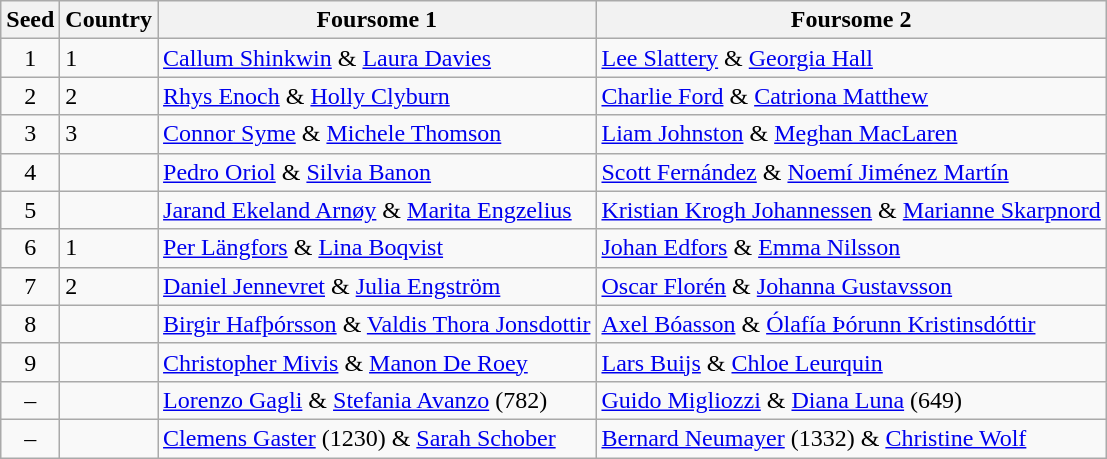<table class="wikitable sortable">
<tr>
<th>Seed</th>
<th>Country</th>
<th>Foursome 1</th>
<th>Foursome 2</th>
</tr>
<tr>
<td align=center>1</td>
<td> 1</td>
<td><a href='#'>Callum Shinkwin</a> & <a href='#'>Laura Davies</a></td>
<td><a href='#'>Lee Slattery</a> & <a href='#'>Georgia Hall</a></td>
</tr>
<tr>
<td align=center>2</td>
<td> 2</td>
<td><a href='#'>Rhys Enoch</a> & <a href='#'>Holly Clyburn</a></td>
<td><a href='#'>Charlie Ford</a> & <a href='#'>Catriona Matthew</a></td>
</tr>
<tr>
<td align=center>3</td>
<td> 3</td>
<td><a href='#'>Connor Syme</a> & <a href='#'>Michele Thomson</a></td>
<td><a href='#'>Liam Johnston</a> & <a href='#'>Meghan MacLaren</a></td>
</tr>
<tr>
<td align=center>4</td>
<td></td>
<td><a href='#'>Pedro Oriol</a> & <a href='#'>Silvia Banon</a></td>
<td><a href='#'>Scott Fernández</a> & <a href='#'>Noemí Jiménez Martín</a></td>
</tr>
<tr>
<td align=center>5</td>
<td></td>
<td><a href='#'>Jarand Ekeland Arnøy</a> & <a href='#'>Marita Engzelius</a></td>
<td><a href='#'>Kristian Krogh Johannessen</a> & <a href='#'>Marianne Skarpnord</a></td>
</tr>
<tr>
<td align=center>6</td>
<td> 1</td>
<td><a href='#'>Per Längfors</a> & <a href='#'>Lina Boqvist</a></td>
<td><a href='#'>Johan Edfors</a> & <a href='#'>Emma Nilsson</a></td>
</tr>
<tr>
<td align=center>7</td>
<td> 2</td>
<td><a href='#'>Daniel Jennevret</a> & <a href='#'>Julia Engström</a></td>
<td><a href='#'>Oscar Florén</a> & <a href='#'>Johanna Gustavsson</a></td>
</tr>
<tr>
<td align=center>8</td>
<td></td>
<td><a href='#'>Birgir Hafþórsson</a> & <a href='#'>Valdis Thora Jonsdottir</a></td>
<td><a href='#'>Axel Bóasson</a> & <a href='#'>Ólafía Þórunn Kristinsdóttir</a></td>
</tr>
<tr>
<td align=center>9</td>
<td></td>
<td><a href='#'>Christopher Mivis</a> & <a href='#'>Manon De Roey</a></td>
<td><a href='#'>Lars Buijs</a> & <a href='#'>Chloe Leurquin</a></td>
</tr>
<tr>
<td align=center>–</td>
<td></td>
<td><a href='#'>Lorenzo Gagli</a> & <a href='#'>Stefania Avanzo</a> (782)</td>
<td><a href='#'>Guido Migliozzi</a> & <a href='#'>Diana Luna</a> (649)</td>
</tr>
<tr>
<td align=center>–</td>
<td></td>
<td><a href='#'>Clemens Gaster</a> (1230) & <a href='#'>Sarah Schober</a></td>
<td><a href='#'>Bernard Neumayer</a> (1332) & <a href='#'>Christine Wolf</a></td>
</tr>
</table>
